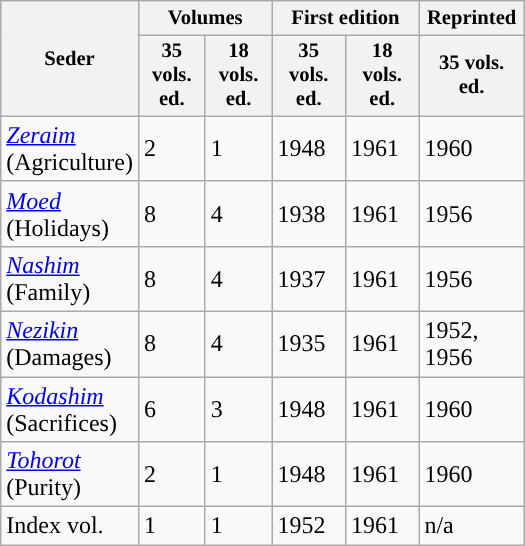<table class="wikitable floatright" style="width: 350px;">
<tr style="font-size: 86%;">
<th rowspan="2">Seder</th>
<th colspan="2">Volumes</th>
<th colspan="2">First edition</th>
<th>Reprinted</th>
</tr>
<tr style="font-size: 86%;">
<th>35 vols. ed.</th>
<th>18 vols. ed.</th>
<th>35 vols. ed.</th>
<th>18 vols. ed.</th>
<th>35 vols. ed.</th>
</tr>
<tr>
<td><em><a href='#'>Zeraim</a></em><br>(Agriculture)</td>
<td>2</td>
<td>1</td>
<td>1948</td>
<td>1961</td>
<td>1960</td>
</tr>
<tr>
<td><em><a href='#'>Moed</a></em><br>(Holidays)</td>
<td>8</td>
<td>4</td>
<td>1938</td>
<td>1961</td>
<td>1956</td>
</tr>
<tr>
<td><em><a href='#'>Nashim</a></em><br>(Family)</td>
<td>8</td>
<td>4</td>
<td>1937</td>
<td>1961</td>
<td>1956</td>
</tr>
<tr>
<td><em><a href='#'>Nezikin</a></em><br>(Damages)</td>
<td>8</td>
<td>4</td>
<td>1935</td>
<td>1961</td>
<td>1952, 1956</td>
</tr>
<tr>
<td><em><a href='#'>Kodashim</a></em><br>(Sacrifices)</td>
<td>6</td>
<td>3</td>
<td>1948</td>
<td>1961</td>
<td>1960</td>
</tr>
<tr>
<td><em><a href='#'>Tohorot</a></em><br>(Purity)</td>
<td>2</td>
<td>1</td>
<td>1948</td>
<td>1961</td>
<td>1960</td>
</tr>
<tr>
<td>Index vol.</td>
<td>1</td>
<td>1</td>
<td>1952</td>
<td>1961</td>
<td>n/a</td>
</tr>
</table>
